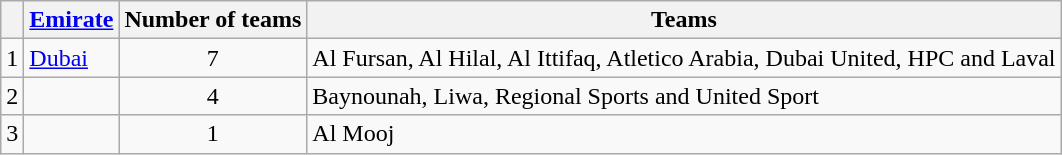<table class="wikitable">
<tr>
<th></th>
<th><a href='#'>Emirate</a></th>
<th>Number of teams</th>
<th>Teams</th>
</tr>
<tr>
<td>1</td>
<td> <a href='#'>Dubai</a></td>
<td align=center>7</td>
<td>Al Fursan, Al Hilal, Al Ittifaq, Atletico Arabia, Dubai United, HPC and Laval</td>
</tr>
<tr>
<td>2</td>
<td></td>
<td align=center>4</td>
<td>Baynounah, Liwa, Regional Sports and United Sport</td>
</tr>
<tr>
<td>3</td>
<td></td>
<td align=center>1</td>
<td>Al Mooj</td>
</tr>
</table>
